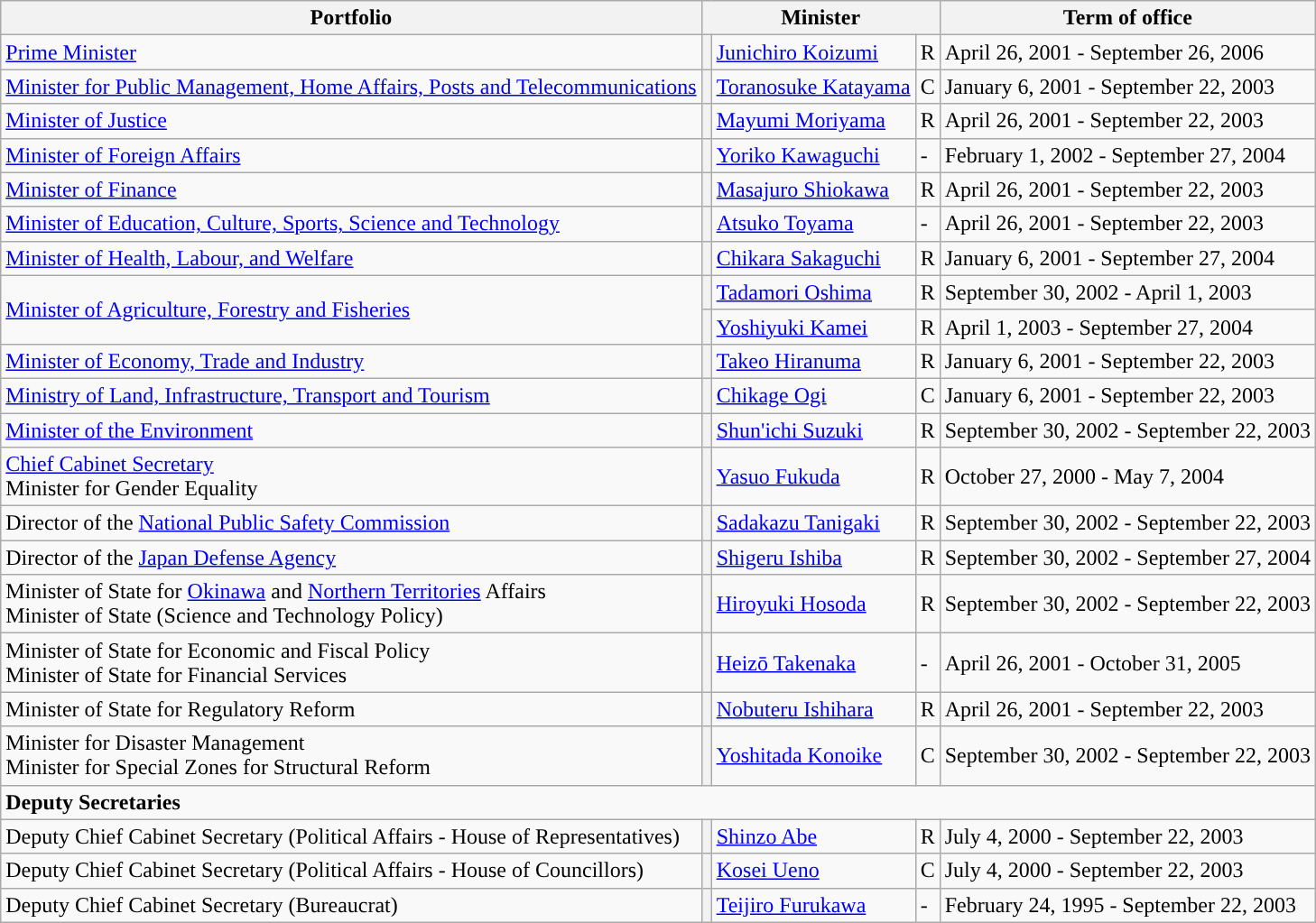<table class="wikitable">
<tr>
<th>Portfolio</th>
<th colspan=3>Minister</th>
<th>Term of office</th>
</tr>
<tr>
<td><a href='#'>Prime Minister</a></td>
<th style="color:inherit;background-color: "></th>
<td><a href='#'>Junichiro Koizumi</a></td>
<td>R</td>
<td>April 26, 2001 - September 26, 2006</td>
</tr>
<tr>
<td><a href='#'>Minister for Public Management, Home Affairs, Posts and Telecommunications</a></td>
<th style="color:inherit;background-color: "></th>
<td><a href='#'>Toranosuke Katayama</a></td>
<td>C</td>
<td>January 6, 2001 - September 22, 2003</td>
</tr>
<tr>
<td><a href='#'>Minister of Justice</a></td>
<th style="color:inherit;background-color: "></th>
<td><a href='#'>Mayumi Moriyama</a></td>
<td>R</td>
<td>April 26, 2001 - September 22, 2003</td>
</tr>
<tr>
<td><a href='#'>Minister of Foreign Affairs</a></td>
<th style="color:inherit;background-color: "></th>
<td><a href='#'>Yoriko Kawaguchi</a></td>
<td>-</td>
<td>February 1, 2002 - September 27, 2004</td>
</tr>
<tr>
<td><a href='#'>Minister of Finance</a></td>
<th style="color:inherit;background-color: "></th>
<td><a href='#'>Masajuro Shiokawa</a></td>
<td>R</td>
<td>April 26, 2001 - September 22, 2003</td>
</tr>
<tr>
<td><a href='#'>Minister of Education, Culture, Sports, Science and Technology</a></td>
<th style="color:inherit;background-color: "></th>
<td><a href='#'>Atsuko Toyama</a></td>
<td>-</td>
<td>April 26, 2001 - September 22, 2003</td>
</tr>
<tr>
<td><a href='#'>Minister of Health, Labour, and Welfare</a></td>
<th style="color:inherit;background-color: "></th>
<td><a href='#'>Chikara Sakaguchi</a></td>
<td>R</td>
<td>January 6, 2001 - September 27, 2004</td>
</tr>
<tr>
<td rowspan=2><a href='#'>Minister of Agriculture, Forestry and Fisheries</a></td>
<th style="color:inherit;background-color: "></th>
<td><a href='#'>Tadamori Oshima</a></td>
<td>R</td>
<td>September 30, 2002 - April 1, 2003</td>
</tr>
<tr>
<th style="color:inherit;background-color: "></th>
<td><a href='#'>Yoshiyuki Kamei</a></td>
<td>R</td>
<td>April 1, 2003 - September 27, 2004</td>
</tr>
<tr>
<td><a href='#'>Minister of Economy, Trade and Industry</a></td>
<th style="color:inherit;background-color: "></th>
<td><a href='#'>Takeo Hiranuma</a></td>
<td>R</td>
<td>January 6, 2001 - September 22, 2003</td>
</tr>
<tr>
<td><a href='#'>Ministry of Land, Infrastructure, Transport and Tourism</a></td>
<th style="color:inherit;background-color: "></th>
<td><a href='#'>Chikage Ogi</a></td>
<td>C</td>
<td>January 6, 2001 - September 22, 2003</td>
</tr>
<tr>
<td><a href='#'>Minister of the Environment</a></td>
<th style="color:inherit;background-color: "></th>
<td><a href='#'>Shun'ichi Suzuki</a></td>
<td>R</td>
<td>September 30, 2002 - September 22, 2003</td>
</tr>
<tr>
<td><a href='#'>Chief Cabinet Secretary</a> <br>Minister for Gender Equality</td>
<th style="color:inherit;background-color: "></th>
<td><a href='#'>Yasuo Fukuda</a></td>
<td>R</td>
<td>October 27, 2000 - May 7, 2004</td>
</tr>
<tr>
<td>Director of the <a href='#'>National Public Safety Commission</a></td>
<th style="color:inherit;background-color: "></th>
<td><a href='#'>Sadakazu Tanigaki</a></td>
<td>R</td>
<td>September 30, 2002 - September 22, 2003</td>
</tr>
<tr>
<td>Director of the <a href='#'>Japan Defense Agency</a></td>
<th style="color:inherit;background-color: "></th>
<td><a href='#'>Shigeru Ishiba</a></td>
<td>R</td>
<td>September 30, 2002 - September 27, 2004</td>
</tr>
<tr>
<td>Minister of State for <a href='#'>Okinawa</a> and <a href='#'>Northern Territories</a> Affairs <br>Minister of State (Science and Technology Policy)</td>
<th style="color:inherit;background-color: "></th>
<td><a href='#'>Hiroyuki Hosoda</a></td>
<td>R</td>
<td>September 30, 2002 - September 22, 2003</td>
</tr>
<tr>
<td>Minister of State for Economic and Fiscal Policy <br>Minister of State for Financial Services</td>
<th style="color:inherit;background-color: "></th>
<td><a href='#'>Heizō Takenaka</a></td>
<td>-</td>
<td>April 26, 2001 - October 31, 2005</td>
</tr>
<tr>
<td>Minister of State for Regulatory Reform</td>
<th style="color:inherit;background-color: "></th>
<td><a href='#'>Nobuteru Ishihara</a></td>
<td>R</td>
<td>April 26, 2001 - September 22, 2003</td>
</tr>
<tr>
<td>Minister for Disaster Management <br>Minister for Special Zones for Structural Reform</td>
<th style="color:inherit;background-color: "></th>
<td><a href='#'>Yoshitada Konoike</a></td>
<td>C</td>
<td>September 30, 2002 - September 22, 2003</td>
</tr>
<tr>
<td colspan=5><strong>Deputy Secretaries</strong></td>
</tr>
<tr>
<td>Deputy Chief Cabinet Secretary (Political Affairs - House of Representatives)</td>
<th style="color:inherit;background-color: "></th>
<td><a href='#'>Shinzo Abe</a></td>
<td>R</td>
<td>July 4, 2000 - September 22, 2003</td>
</tr>
<tr>
<td>Deputy Chief Cabinet Secretary (Political Affairs - House of Councillors)</td>
<th style="color:inherit;background-color: "></th>
<td><a href='#'>Kosei Ueno</a></td>
<td>C</td>
<td>July 4, 2000 - September 22, 2003</td>
</tr>
<tr>
<td>Deputy Chief Cabinet Secretary (Bureaucrat)</td>
<th style="color:inherit;background-color: "></th>
<td><a href='#'>Teijiro Furukawa</a></td>
<td>-</td>
<td>February 24, 1995 - September 22, 2003</td>
</tr>
</table>
